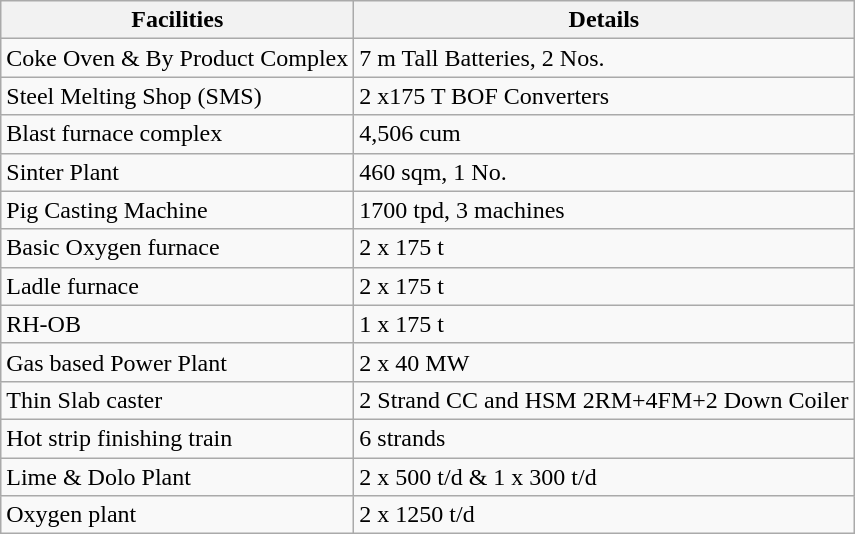<table class="wikitable">
<tr>
<th>Facilities</th>
<th>Details</th>
</tr>
<tr>
<td>Coke Oven & By Product Complex</td>
<td>7 m Tall Batteries, 2 Nos.</td>
</tr>
<tr>
<td>Steel Melting Shop (SMS)</td>
<td>2 x175 T BOF Converters</td>
</tr>
<tr>
<td>Blast furnace complex</td>
<td>4,506 cum</td>
</tr>
<tr>
<td>Sinter Plant</td>
<td>460 sqm, 1 No.</td>
</tr>
<tr>
<td>Pig Casting Machine</td>
<td>1700 tpd, 3 machines</td>
</tr>
<tr>
<td>Basic Oxygen furnace</td>
<td>2 x 175 t</td>
</tr>
<tr>
<td>Ladle furnace</td>
<td>2 x 175 t</td>
</tr>
<tr>
<td>RH-OB</td>
<td>1 x 175 t</td>
</tr>
<tr>
<td>Gas based Power Plant</td>
<td>2 x 40 MW</td>
</tr>
<tr>
<td>Thin Slab caster</td>
<td>2 Strand  CC and HSM 2RM+4FM+2 Down Coiler</td>
</tr>
<tr>
<td>Hot strip finishing train</td>
<td>6 strands</td>
</tr>
<tr>
<td>Lime & Dolo Plant</td>
<td>2 x 500 t/d & 1 x 300 t/d</td>
</tr>
<tr>
<td>Oxygen plant</td>
<td>2 x 1250 t/d</td>
</tr>
</table>
